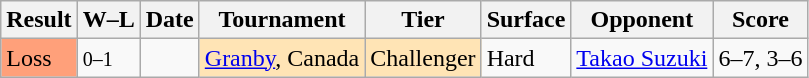<table class="sortable wikitable">
<tr>
<th>Result</th>
<th class="unsortable">W–L</th>
<th>Date</th>
<th>Tournament</th>
<th>Tier</th>
<th>Surface</th>
<th>Opponent</th>
<th class="unsortable">Score</th>
</tr>
<tr>
<td style="background:#ffa07a;">Loss</td>
<td><small>0–1</small></td>
<td></td>
<td style="background:moccasin;"><a href='#'>Granby</a>, Canada</td>
<td style="background:moccasin;">Challenger</td>
<td>Hard</td>
<td> <a href='#'>Takao Suzuki</a></td>
<td>6–7, 3–6</td>
</tr>
</table>
